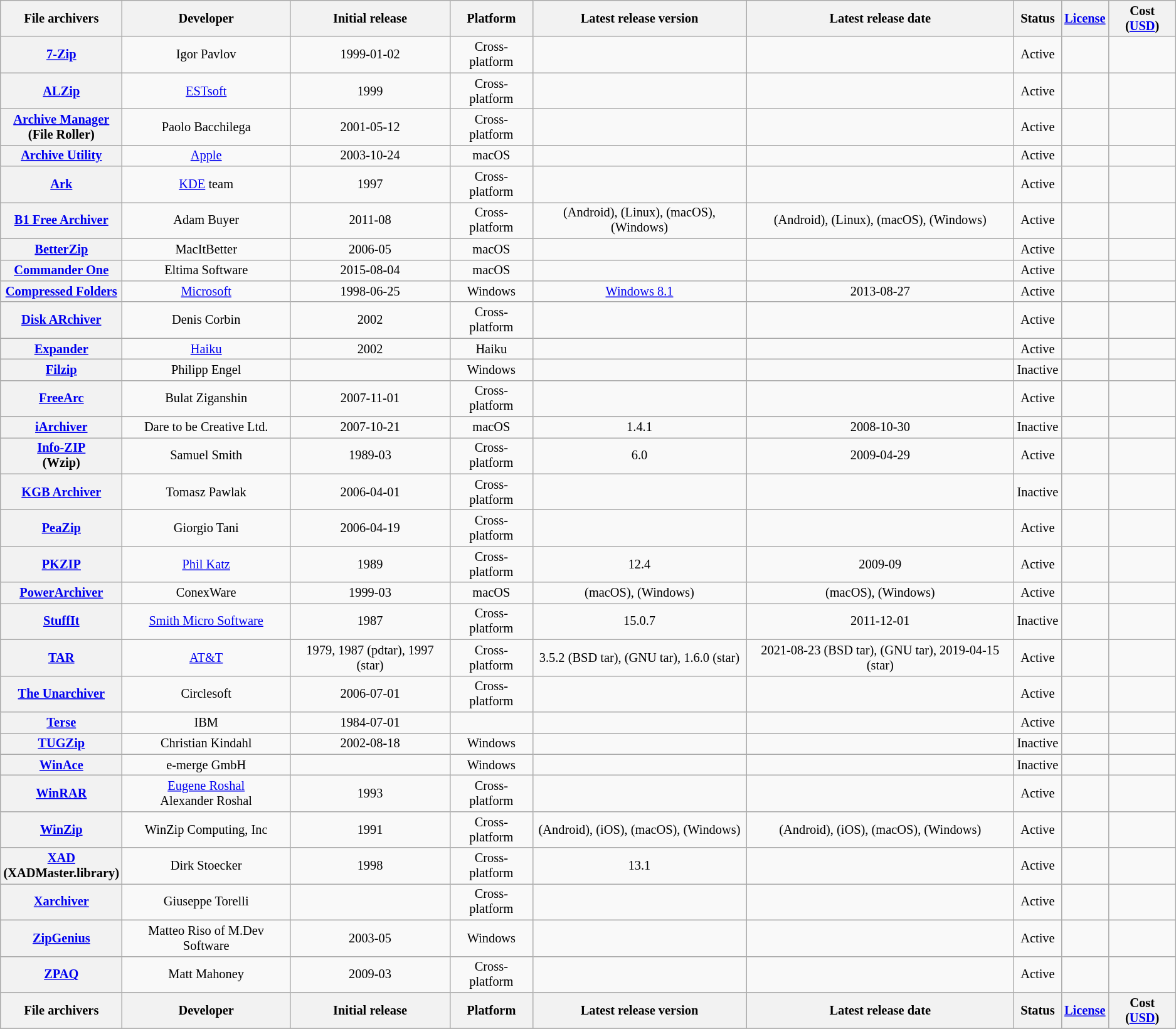<table class="wikitable sortable" style="font-size: 85%; text-align: center; width: auto;">
<tr>
<th>File archivers</th>
<th>Developer</th>
<th>Initial release</th>
<th>Platform</th>
<th>Latest release version </th>
<th>Latest release date </th>
<th>Status</th>
<th><a href='#'>License</a></th>
<th>Cost (<a href='#'>USD</a>)</th>
</tr>
<tr>
<th><a href='#'>7-Zip</a></th>
<td>Igor Pavlov</td>
<td>1999-01-02</td>
<td>Cross-platform</td>
<td></td>
<td></td>
<td>Active</td>
<td></td>
<td></td>
</tr>
<tr>
<th><a href='#'>ALZip</a></th>
<td><a href='#'>ESTsoft</a></td>
<td>1999</td>
<td>Cross-platform</td>
<td></td>
<td></td>
<td>Active</td>
<td></td>
<td></td>
</tr>
<tr>
<th><a href='#'>Archive Manager</a><br>(File Roller)</th>
<td>Paolo Bacchilega</td>
<td>2001-05-12</td>
<td>Cross-platform</td>
<td></td>
<td></td>
<td>Active</td>
<td></td>
<td></td>
</tr>
<tr>
<th><a href='#'>Archive Utility</a></th>
<td><a href='#'>Apple</a></td>
<td>2003-10-24</td>
<td>macOS</td>
<td></td>
<td></td>
<td>Active</td>
<td></td>
<td></td>
</tr>
<tr>
<th><a href='#'>Ark</a></th>
<td><a href='#'>KDE</a> team</td>
<td>1997</td>
<td>Cross-platform</td>
<td></td>
<td></td>
<td>Active</td>
<td></td>
<td></td>
</tr>
<tr>
<th><a href='#'>B1 Free Archiver</a></th>
<td>Adam Buyer</td>
<td>2011-08</td>
<td>Cross-platform</td>
<td> (Android),  (Linux),  (macOS),  (Windows)</td>
<td> (Android),  (Linux),  (macOS),  (Windows)</td>
<td>Active</td>
<td></td>
<td></td>
</tr>
<tr>
<th><a href='#'>BetterZip</a></th>
<td>MacItBetter</td>
<td>2006-05</td>
<td>macOS</td>
<td></td>
<td></td>
<td>Active</td>
<td></td>
<td></td>
</tr>
<tr>
<th><a href='#'>Commander One</a></th>
<td>Eltima Software</td>
<td>2015-08-04</td>
<td>macOS</td>
<td></td>
<td></td>
<td>Active</td>
<td></td>
<td></td>
</tr>
<tr>
<th><a href='#'>Compressed Folders</a></th>
<td><a href='#'>Microsoft</a></td>
<td>1998-06-25</td>
<td>Windows</td>
<td><a href='#'>Windows 8.1</a></td>
<td>2013-08-27</td>
<td>Active</td>
<td></td>
<td></td>
</tr>
<tr>
<th><a href='#'>Disk ARchiver</a></th>
<td>Denis Corbin</td>
<td>2002</td>
<td>Cross-platform</td>
<td></td>
<td></td>
<td>Active</td>
<td></td>
<td></td>
</tr>
<tr>
<th><a href='#'>Expander</a></th>
<td><a href='#'>Haiku</a></td>
<td>2002</td>
<td>Haiku</td>
<td> </td>
<td> </td>
<td>Active</td>
<td></td>
<td></td>
</tr>
<tr>
<th><a href='#'>Filzip</a></th>
<td>Philipp Engel</td>
<td></td>
<td>Windows</td>
<td></td>
<td></td>
<td>Inactive</td>
<td></td>
<td></td>
</tr>
<tr>
<th><a href='#'>FreeArc</a></th>
<td>Bulat Ziganshin</td>
<td>2007-11-01</td>
<td>Cross-platform</td>
<td></td>
<td></td>
<td>Active</td>
<td></td>
<td></td>
</tr>
<tr>
<th><a href='#'>iArchiver</a></th>
<td>Dare to be Creative Ltd.</td>
<td>2007-10-21</td>
<td>macOS</td>
<td>1.4.1</td>
<td>2008-10-30</td>
<td>Inactive</td>
<td></td>
<td></td>
</tr>
<tr>
<th><a href='#'>Info-ZIP</a><br>(Wzip)</th>
<td>Samuel Smith</td>
<td>1989-03</td>
<td>Cross-platform</td>
<td>6.0</td>
<td>2009-04-29</td>
<td>Active</td>
<td></td>
<td></td>
</tr>
<tr>
<th><a href='#'>KGB Archiver</a></th>
<td>Tomasz Pawlak</td>
<td>2006-04-01</td>
<td>Cross-platform</td>
<td></td>
<td></td>
<td>Inactive</td>
<td></td>
<td></td>
</tr>
<tr>
<th><a href='#'>PeaZip</a></th>
<td>Giorgio Tani</td>
<td>2006-04-19</td>
<td>Cross-platform</td>
<td></td>
<td></td>
<td>Active</td>
<td></td>
<td></td>
</tr>
<tr>
<th><a href='#'>PKZIP</a></th>
<td><a href='#'>Phil Katz</a></td>
<td>1989</td>
<td>Cross-platform</td>
<td>12.4</td>
<td>2009-09</td>
<td>Active</td>
<td></td>
<td></td>
</tr>
<tr>
<th><a href='#'>PowerArchiver</a></th>
<td>ConexWare</td>
<td>1999-03</td>
<td>macOS</td>
<td> (macOS),  (Windows)</td>
<td> (macOS),  (Windows)</td>
<td>Active</td>
<td></td>
<td></td>
</tr>
<tr>
<th><a href='#'>StuffIt</a></th>
<td><a href='#'>Smith Micro Software</a></td>
<td>1987</td>
<td>Cross-platform</td>
<td>15.0.7</td>
<td>2011-12-01</td>
<td>Inactive</td>
<td></td>
<td></td>
</tr>
<tr>
<th><a href='#'>TAR</a> </th>
<td><a href='#'>AT&T</a></td>
<td>1979, 1987 (pdtar), 1997 (star)</td>
<td>Cross-platform</td>
<td>3.5.2 (BSD tar),  (GNU tar), 1.6.0 (star)</td>
<td>2021-08-23 (BSD tar),  (GNU tar), 2019-04-15 (star)</td>
<td>Active</td>
<td></td>
<td></td>
</tr>
<tr>
<th><a href='#'>The Unarchiver</a></th>
<td>Circlesoft</td>
<td>2006-07-01</td>
<td>Cross-platform</td>
<td></td>
<td></td>
<td>Active</td>
<td></td>
<td></td>
</tr>
<tr>
<th><a href='#'>Terse</a></th>
<td>IBM</td>
<td>1984-07-01</td>
<td></td>
<td></td>
<td></td>
<td>Active</td>
<td></td>
<td></td>
</tr>
<tr>
<th><a href='#'>TUGZip</a></th>
<td>Christian Kindahl</td>
<td>2002-08-18</td>
<td>Windows</td>
<td></td>
<td></td>
<td>Inactive</td>
<td></td>
<td></td>
</tr>
<tr>
<th><a href='#'>WinAce</a></th>
<td>e-merge GmbH</td>
<td></td>
<td>Windows</td>
<td></td>
<td></td>
<td>Inactive</td>
<td></td>
<td></td>
</tr>
<tr>
<th><a href='#'>WinRAR</a></th>
<td><a href='#'>Eugene Roshal</a><br>Alexander Roshal</td>
<td>1993</td>
<td>Cross-platform</td>
<td></td>
<td></td>
<td>Active</td>
<td></td>
<td></td>
</tr>
<tr>
<th><a href='#'>WinZip</a></th>
<td>WinZip Computing, Inc</td>
<td>1991</td>
<td>Cross-platform</td>
<td> (Android),  (iOS),  (macOS),  (Windows)</td>
<td> (Android),  (iOS),  (macOS),  (Windows)</td>
<td>Active</td>
<td></td>
<td></td>
</tr>
<tr>
<th><a href='#'>XAD</a><br>(XADMaster.library)</th>
<td>Dirk Stoecker</td>
<td>1998</td>
<td>Cross-platform</td>
<td>13.1</td>
<td></td>
<td>Active</td>
<td></td>
<td></td>
</tr>
<tr>
<th><a href='#'>Xarchiver</a></th>
<td>Giuseppe Torelli</td>
<td></td>
<td>Cross-platform</td>
<td></td>
<td></td>
<td>Active</td>
<td></td>
<td></td>
</tr>
<tr>
<th><a href='#'>ZipGenius</a></th>
<td>Matteo Riso of M.Dev Software</td>
<td>2003-05</td>
<td>Windows</td>
<td></td>
<td></td>
<td>Active</td>
<td></td>
<td></td>
</tr>
<tr>
<th><a href='#'>ZPAQ</a></th>
<td>Matt Mahoney</td>
<td>2009-03</td>
<td>Cross-platform</td>
<td></td>
<td></td>
<td>Active</td>
<td></td>
<td></td>
</tr>
<tr>
<th>File archivers</th>
<th>Developer</th>
<th>Initial release</th>
<th>Platform</th>
<th>Latest release version </th>
<th>Latest release date </th>
<th>Status</th>
<th><a href='#'>License</a></th>
<th>Cost (<a href='#'>USD</a>)</th>
</tr>
<tr>
</tr>
</table>
